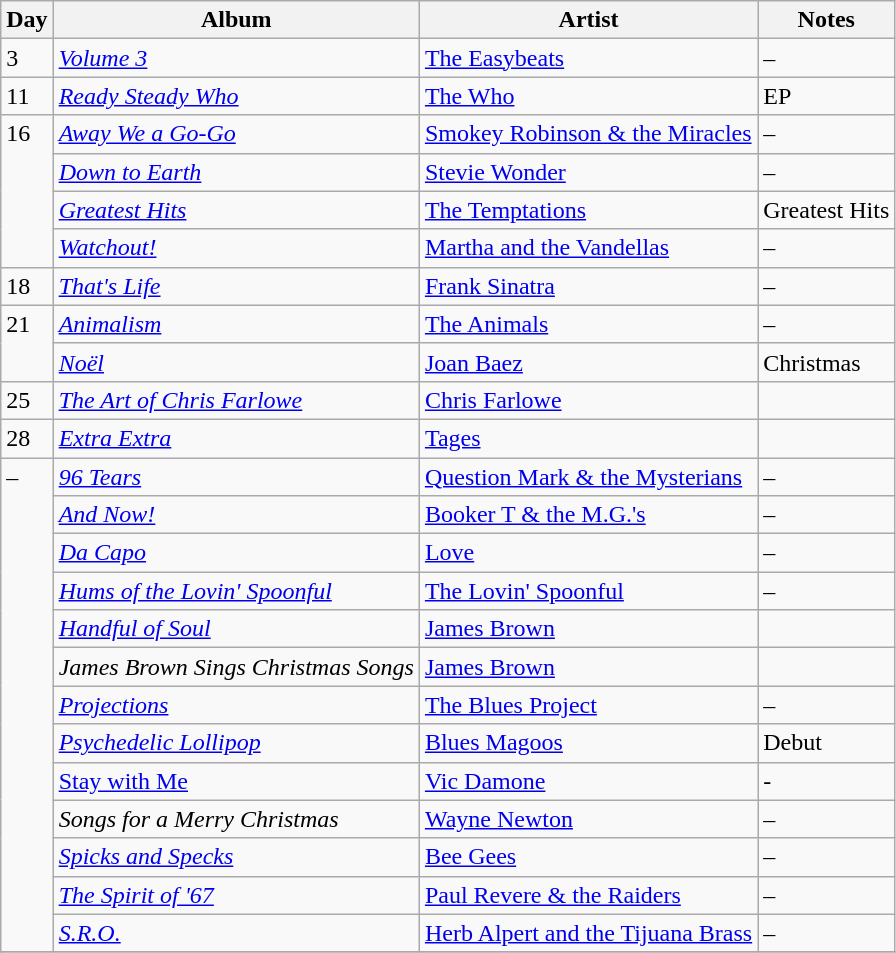<table class="wikitable">
<tr>
<th>Day</th>
<th>Album</th>
<th>Artist</th>
<th>Notes</th>
</tr>
<tr>
<td valign="top">3</td>
<td><em><a href='#'>Volume 3</a></em></td>
<td><a href='#'>The Easybeats</a></td>
<td>–</td>
</tr>
<tr>
<td valign="top">11</td>
<td><em><a href='#'>Ready Steady Who</a></em></td>
<td><a href='#'>The Who</a></td>
<td>EP</td>
</tr>
<tr>
<td rowspan="4" valign="top">16</td>
<td><em><a href='#'>Away We a Go-Go</a></em></td>
<td><a href='#'>Smokey Robinson & the Miracles</a></td>
<td>–</td>
</tr>
<tr>
<td><em><a href='#'>Down to Earth</a></em></td>
<td><a href='#'>Stevie Wonder</a></td>
<td>–</td>
</tr>
<tr>
<td><em><a href='#'>Greatest Hits</a></em></td>
<td><a href='#'>The Temptations</a></td>
<td>Greatest Hits</td>
</tr>
<tr>
<td><em><a href='#'>Watchout!</a></em></td>
<td><a href='#'>Martha and the Vandellas</a></td>
<td>–</td>
</tr>
<tr>
<td valign="top">18</td>
<td><em><a href='#'>That's Life</a></em></td>
<td><a href='#'>Frank Sinatra</a></td>
<td>–</td>
</tr>
<tr>
<td rowspan="2" valign="top">21</td>
<td><em><a href='#'>Animalism</a></em></td>
<td><a href='#'>The Animals</a></td>
<td>–</td>
</tr>
<tr>
<td><em><a href='#'>Noël</a></em></td>
<td><a href='#'>Joan Baez</a></td>
<td>Christmas</td>
</tr>
<tr>
<td rowspan="1" valign="top">25</td>
<td><em><a href='#'>The Art of Chris Farlowe</a></em></td>
<td><a href='#'>Chris Farlowe</a></td>
<td></td>
</tr>
<tr>
<td rowspan="1" valign="top">28</td>
<td><em><a href='#'>Extra Extra</a></em></td>
<td><a href='#'>Tages</a></td>
<td></td>
</tr>
<tr>
<td rowspan="13" valign="top">–</td>
<td><em><a href='#'>96 Tears</a></em></td>
<td><a href='#'>Question Mark & the Mysterians</a></td>
<td>–</td>
</tr>
<tr>
<td><em><a href='#'>And Now!</a></em></td>
<td><a href='#'>Booker T & the M.G.'s</a></td>
<td>–</td>
</tr>
<tr>
<td><em><a href='#'>Da Capo</a></em></td>
<td><a href='#'>Love</a></td>
<td>–</td>
</tr>
<tr>
<td><em><a href='#'>Hums of the Lovin' Spoonful</a></em></td>
<td><a href='#'>The Lovin' Spoonful</a></td>
<td>–</td>
</tr>
<tr>
<td><em><a href='#'>Handful of Soul</a></em></td>
<td><a href='#'>James Brown</a></td>
<td></td>
</tr>
<tr>
<td><em>James Brown Sings Christmas Songs</em></td>
<td><a href='#'>James Brown</a></td>
<td></td>
</tr>
<tr>
<td><em><a href='#'>Projections</a></em></td>
<td><a href='#'>The Blues Project</a></td>
<td>–</td>
</tr>
<tr>
<td><em><a href='#'>Psychedelic Lollipop</a></em></td>
<td><a href='#'>Blues Magoos</a></td>
<td>Debut</td>
</tr>
<tr>
<td><a href='#'>Stay with Me</a></td>
<td><a href='#'>Vic Damone</a></td>
<td>-</td>
</tr>
<tr>
<td><em>Songs for a Merry Christmas</em></td>
<td><a href='#'>Wayne Newton</a></td>
<td>–</td>
</tr>
<tr>
<td><em><a href='#'>Spicks and Specks</a></em></td>
<td><a href='#'>Bee Gees</a></td>
<td>–</td>
</tr>
<tr>
<td><em><a href='#'>The Spirit of '67</a></em></td>
<td><a href='#'>Paul Revere & the Raiders</a></td>
<td>–</td>
</tr>
<tr>
<td><em><a href='#'>S.R.O.</a></em></td>
<td><a href='#'>Herb Alpert and the Tijuana Brass</a></td>
<td>–</td>
</tr>
<tr>
</tr>
</table>
